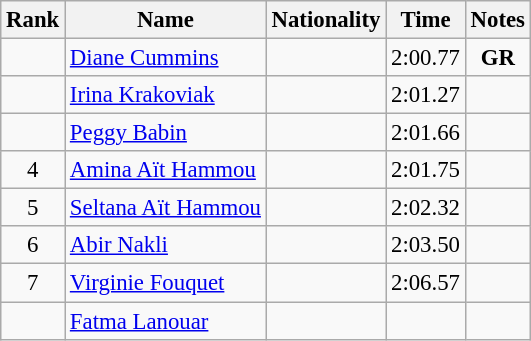<table class="wikitable sortable" style="text-align:center;font-size:95%">
<tr>
<th>Rank</th>
<th>Name</th>
<th>Nationality</th>
<th>Time</th>
<th>Notes</th>
</tr>
<tr>
<td></td>
<td align=left><a href='#'>Diane Cummins</a></td>
<td align=left></td>
<td>2:00.77</td>
<td><strong>GR</strong></td>
</tr>
<tr>
<td></td>
<td align=left><a href='#'>Irina Krakoviak</a></td>
<td align=left></td>
<td>2:01.27</td>
<td></td>
</tr>
<tr>
<td></td>
<td align=left><a href='#'>Peggy Babin</a></td>
<td align=left></td>
<td>2:01.66</td>
<td></td>
</tr>
<tr>
<td>4</td>
<td align=left><a href='#'>Amina Aït Hammou</a></td>
<td align=left></td>
<td>2:01.75</td>
<td></td>
</tr>
<tr>
<td>5</td>
<td align=left><a href='#'>Seltana Aït Hammou</a></td>
<td align=left></td>
<td>2:02.32</td>
<td></td>
</tr>
<tr>
<td>6</td>
<td align=left><a href='#'>Abir Nakli</a></td>
<td align=left></td>
<td>2:03.50</td>
<td></td>
</tr>
<tr>
<td>7</td>
<td align=left><a href='#'>Virginie Fouquet</a></td>
<td align=left></td>
<td>2:06.57</td>
<td></td>
</tr>
<tr>
<td></td>
<td align=left><a href='#'>Fatma Lanouar</a></td>
<td align=left></td>
<td></td>
<td></td>
</tr>
</table>
